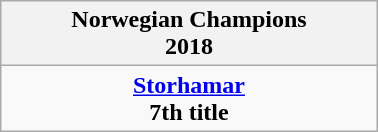<table class="wikitable" style="text-align: center; margin: 0 auto; width: 20%">
<tr>
<th>Norwegian Champions<br>2018</th>
</tr>
<tr>
<td><strong><a href='#'>Storhamar</a></strong><br><strong>7th title</strong></td>
</tr>
</table>
